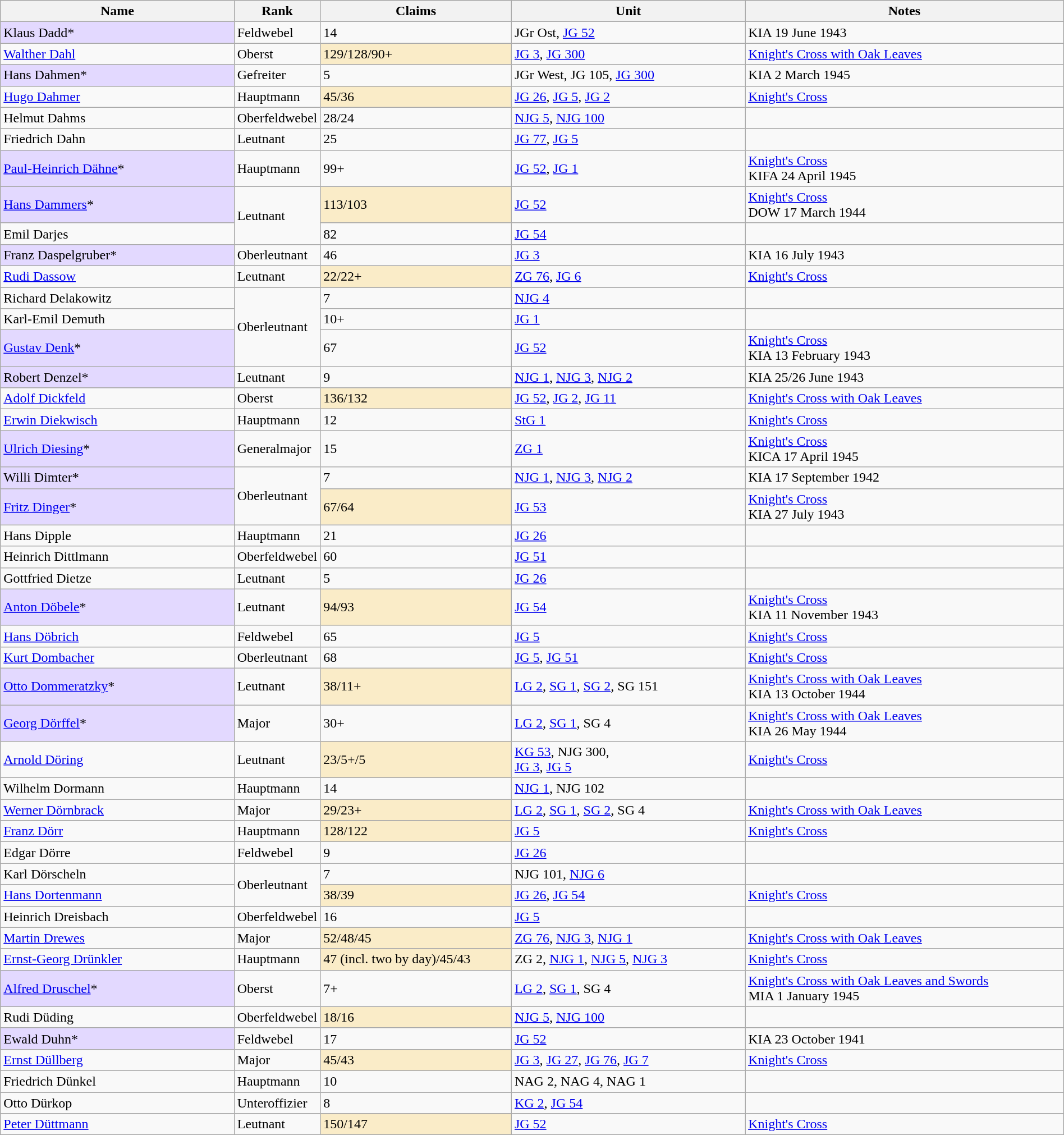<table class="wikitable" style="width:100%;">
<tr>
<th width="22%">Name</th>
<th width="8%">Rank</th>
<th width="18%">Claims</th>
<th width="22%">Unit</th>
<th width="30%">Notes</th>
</tr>
<tr>
<td style="background:#e3d9ff;" align="left">Klaus Dadd*</td>
<td>Feldwebel</td>
<td>14</td>
<td>JGr Ost, <a href='#'>JG 52</a></td>
<td>KIA 19 June 1943</td>
</tr>
<tr>
<td><a href='#'>Walther Dahl</a></td>
<td>Oberst</td>
<td style="background:#faecc8" align="left">129/128/90+</td>
<td><a href='#'>JG 3</a>, <a href='#'>JG 300</a></td>
<td><a href='#'>Knight's Cross with Oak Leaves</a></td>
</tr>
<tr>
<td style="background:#e3d9ff;" align="left">Hans Dahmen*</td>
<td>Gefreiter</td>
<td>5</td>
<td>JGr West, JG 105, <a href='#'>JG 300</a></td>
<td>KIA 2 March 1945</td>
</tr>
<tr>
<td><a href='#'>Hugo Dahmer</a></td>
<td>Hauptmann</td>
<td style="background:#faecc8" align="left">45/36</td>
<td><a href='#'>JG 26</a>, <a href='#'>JG 5</a>, <a href='#'>JG 2</a></td>
<td><a href='#'>Knight's Cross</a></td>
</tr>
<tr>
<td>Helmut Dahms</td>
<td>Oberfeldwebel</td>
<td>28/24</td>
<td><a href='#'>NJG 5</a>, <a href='#'>NJG 100</a></td>
<td></td>
</tr>
<tr>
<td>Friedrich Dahn</td>
<td>Leutnant</td>
<td>25</td>
<td><a href='#'>JG 77</a>, <a href='#'>JG 5</a></td>
<td></td>
</tr>
<tr>
<td style="background:#e3d9ff;" align="left"><a href='#'>Paul-Heinrich Dähne</a>*</td>
<td>Hauptmann</td>
<td>99+</td>
<td><a href='#'>JG 52</a>, <a href='#'>JG 1</a></td>
<td><a href='#'>Knight's Cross</a><br>KIFA 24 April 1945</td>
</tr>
<tr>
<td style="background:#e3d9ff;" align="left"><a href='#'>Hans Dammers</a>*</td>
<td rowspan="2">Leutnant</td>
<td style="background:#faecc8" align="left">113/103</td>
<td><a href='#'>JG 52</a></td>
<td><a href='#'>Knight's Cross</a><br>DOW 17 March 1944</td>
</tr>
<tr>
<td>Emil Darjes</td>
<td>82</td>
<td><a href='#'>JG 54</a></td>
<td></td>
</tr>
<tr>
<td style="background:#e3d9ff;" align="left">Franz Daspelgruber*</td>
<td>Oberleutnant</td>
<td>46</td>
<td><a href='#'>JG 3</a></td>
<td>KIA 16 July 1943</td>
</tr>
<tr>
<td><a href='#'>Rudi Dassow</a></td>
<td>Leutnant</td>
<td style="background:#faecc8" align="left">22/22+</td>
<td><a href='#'>ZG 76</a>, <a href='#'>JG 6</a></td>
<td><a href='#'>Knight's Cross</a></td>
</tr>
<tr>
<td>Richard Delakowitz</td>
<td rowspan="3">Oberleutnant</td>
<td>7</td>
<td><a href='#'>NJG 4</a></td>
<td></td>
</tr>
<tr>
<td>Karl-Emil Demuth</td>
<td>10+</td>
<td><a href='#'>JG 1</a></td>
<td></td>
</tr>
<tr>
<td style="background:#e3d9ff;" align="left"><a href='#'>Gustav Denk</a>*</td>
<td>67</td>
<td><a href='#'>JG 52</a></td>
<td><a href='#'>Knight's Cross</a><br>KIA 13 February 1943</td>
</tr>
<tr>
<td style="background:#e3d9ff;" align="left">Robert Denzel*</td>
<td>Leutnant</td>
<td>9</td>
<td><a href='#'>NJG 1</a>, <a href='#'>NJG 3</a>, <a href='#'>NJG 2</a></td>
<td>KIA 25/26 June 1943</td>
</tr>
<tr>
<td><a href='#'>Adolf Dickfeld</a></td>
<td>Oberst</td>
<td style="background:#faecc8" align="left">136/132</td>
<td><a href='#'>JG 52</a>, <a href='#'>JG 2</a>, <a href='#'>JG 11</a></td>
<td><a href='#'>Knight's Cross with Oak Leaves</a></td>
</tr>
<tr>
<td><a href='#'>Erwin Diekwisch</a></td>
<td>Hauptmann</td>
<td>12</td>
<td><a href='#'>StG 1</a></td>
<td><a href='#'>Knight's Cross</a></td>
</tr>
<tr>
<td style="background:#e3d9ff;" align="left"><a href='#'>Ulrich Diesing</a>*</td>
<td>Generalmajor</td>
<td>15</td>
<td><a href='#'>ZG 1</a></td>
<td><a href='#'>Knight's Cross</a><br>KICA 17 April 1945</td>
</tr>
<tr>
<td style="background:#e3d9ff;" align="left">Willi Dimter*</td>
<td rowspan="2">Oberleutnant</td>
<td>7</td>
<td><a href='#'>NJG 1</a>, <a href='#'>NJG 3</a>, <a href='#'>NJG 2</a></td>
<td>KIA 17 September 1942</td>
</tr>
<tr>
<td style="background:#e3d9ff;" align="left"><a href='#'>Fritz Dinger</a>*</td>
<td style="background:#faecc8" align="left">67/64</td>
<td><a href='#'>JG 53</a></td>
<td><a href='#'>Knight's Cross</a><br>KIA 27 July 1943</td>
</tr>
<tr>
<td>Hans Dipple</td>
<td>Hauptmann</td>
<td>21</td>
<td><a href='#'>JG 26</a></td>
<td></td>
</tr>
<tr>
<td>Heinrich Dittlmann</td>
<td>Oberfeldwebel</td>
<td>60</td>
<td><a href='#'>JG 51</a></td>
<td></td>
</tr>
<tr>
<td>Gottfried Dietze</td>
<td>Leutnant</td>
<td>5</td>
<td><a href='#'>JG 26</a></td>
<td></td>
</tr>
<tr>
<td style="background:#e3d9ff;" align="left"><a href='#'>Anton Döbele</a>*</td>
<td>Leutnant</td>
<td style="background:#faecc8" align="left">94/93</td>
<td><a href='#'>JG 54</a></td>
<td><a href='#'>Knight's Cross</a><br>KIA 11 November 1943</td>
</tr>
<tr>
<td><a href='#'>Hans Döbrich</a></td>
<td>Feldwebel</td>
<td>65</td>
<td><a href='#'>JG 5</a></td>
<td><a href='#'>Knight's Cross</a></td>
</tr>
<tr>
<td><a href='#'>Kurt Dombacher</a></td>
<td>Oberleutnant</td>
<td>68</td>
<td><a href='#'>JG 5</a>, <a href='#'>JG 51</a></td>
<td><a href='#'>Knight's Cross</a></td>
</tr>
<tr>
<td style="background:#e3d9ff;" align="left"><a href='#'>Otto Dommeratzky</a>*</td>
<td>Leutnant</td>
<td style="background:#faecc8" align="left">38/11+</td>
<td><a href='#'>LG 2</a>, <a href='#'>SG 1</a>, <a href='#'>SG 2</a>, SG 151</td>
<td><a href='#'>Knight's Cross with Oak Leaves</a><br>KIA 13 October 1944</td>
</tr>
<tr>
<td style="background:#e3d9ff;" align="left"><a href='#'>Georg Dörffel</a>*</td>
<td>Major</td>
<td>30+</td>
<td><a href='#'>LG 2</a>, <a href='#'>SG 1</a>, SG 4</td>
<td><a href='#'>Knight's Cross with Oak Leaves</a><br>KIA 26 May 1944</td>
</tr>
<tr>
<td><a href='#'>Arnold Döring</a></td>
<td>Leutnant</td>
<td style="background:#faecc8" align="left">23/5+/5</td>
<td><a href='#'>KG 53</a>, NJG 300,<br><a href='#'>JG 3</a>, <a href='#'>JG 5</a></td>
<td><a href='#'>Knight's Cross</a></td>
</tr>
<tr>
<td>Wilhelm Dormann</td>
<td>Hauptmann</td>
<td>14</td>
<td><a href='#'>NJG 1</a>, NJG 102</td>
<td></td>
</tr>
<tr>
<td><a href='#'>Werner Dörnbrack</a></td>
<td>Major</td>
<td style="background:#faecc8" align="left">29/23+</td>
<td><a href='#'>LG 2</a>, <a href='#'>SG 1</a>, <a href='#'>SG 2</a>, SG 4</td>
<td><a href='#'>Knight's Cross with Oak Leaves</a></td>
</tr>
<tr>
<td><a href='#'>Franz Dörr</a></td>
<td>Hauptmann</td>
<td style="background:#faecc8" align="left">128/122</td>
<td><a href='#'>JG 5</a></td>
<td><a href='#'>Knight's Cross</a></td>
</tr>
<tr>
<td>Edgar Dörre</td>
<td>Feldwebel</td>
<td>9</td>
<td><a href='#'>JG 26</a></td>
<td></td>
</tr>
<tr>
<td>Karl Dörscheln</td>
<td rowspan="2">Oberleutnant</td>
<td>7</td>
<td>NJG 101, <a href='#'>NJG 6</a></td>
<td></td>
</tr>
<tr>
<td><a href='#'>Hans Dortenmann</a></td>
<td style="background:#faecc8" align="left">38/39</td>
<td><a href='#'>JG 26</a>, <a href='#'>JG 54</a></td>
<td><a href='#'>Knight's Cross</a></td>
</tr>
<tr>
<td>Heinrich Dreisbach</td>
<td>Oberfeldwebel</td>
<td>16</td>
<td><a href='#'>JG 5</a></td>
<td></td>
</tr>
<tr>
<td><a href='#'>Martin Drewes</a></td>
<td>Major</td>
<td style="background:#faecc8" align="left">52/48/45</td>
<td><a href='#'>ZG 76</a>, <a href='#'>NJG 3</a>, <a href='#'>NJG 1</a></td>
<td><a href='#'>Knight's Cross with Oak Leaves</a></td>
</tr>
<tr>
<td><a href='#'>Ernst-Georg Drünkler</a></td>
<td>Hauptmann</td>
<td style="background:#faecc8" align="left">47 (incl. two by day)/45/43</td>
<td>ZG 2, <a href='#'>NJG 1</a>, <a href='#'>NJG 5</a>, <a href='#'>NJG 3</a></td>
<td><a href='#'>Knight's Cross</a></td>
</tr>
<tr>
<td style="background:#e3d9ff;" align="left"><a href='#'>Alfred Druschel</a>*</td>
<td>Oberst</td>
<td>7+</td>
<td><a href='#'>LG 2</a>, <a href='#'>SG 1</a>, SG 4</td>
<td><a href='#'>Knight's Cross with Oak Leaves and Swords</a><br>MIA 1 January 1945</td>
</tr>
<tr>
<td>Rudi Düding</td>
<td>Oberfeldwebel</td>
<td style="background:#faecc8" align="left">18/16</td>
<td><a href='#'>NJG 5</a>, <a href='#'>NJG 100</a></td>
<td></td>
</tr>
<tr>
<td style="background:#e3d9ff;" align="left">Ewald Duhn*</td>
<td>Feldwebel</td>
<td>17</td>
<td><a href='#'>JG 52</a></td>
<td>KIA 23 October 1941</td>
</tr>
<tr>
<td><a href='#'>Ernst Düllberg</a></td>
<td>Major</td>
<td style="background:#faecc8" align="left">45/43</td>
<td><a href='#'>JG 3</a>, <a href='#'>JG 27</a>, <a href='#'>JG 76</a>, <a href='#'>JG 7</a></td>
<td><a href='#'>Knight's Cross</a></td>
</tr>
<tr>
<td>Friedrich Dünkel</td>
<td>Hauptmann</td>
<td>10</td>
<td>NAG 2, NAG 4, NAG 1</td>
<td></td>
</tr>
<tr>
<td>Otto Dürkop</td>
<td>Unteroffizier</td>
<td>8</td>
<td><a href='#'>KG 2</a>, <a href='#'>JG 54</a></td>
<td></td>
</tr>
<tr>
<td><a href='#'>Peter Düttmann</a></td>
<td>Leutnant</td>
<td style="background:#faecc8" align="left">150/147</td>
<td><a href='#'>JG 52</a></td>
<td><a href='#'>Knight's Cross</a></td>
</tr>
</table>
